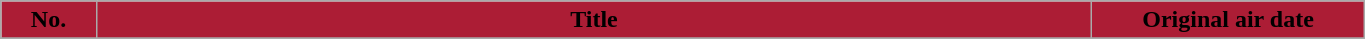<table class="wikitable plainrowheaders" style="width:72%;">
<tr>
<th scope="col" style="background-color: #AC1D35; color: #000000;" width=7%>No.</th>
<th scope="col" style="background-color: #AC1D35; color: #000000;">Title</th>
<th scope="col" style="background-color: #AC1D35; color: #000000;" width=20%>Original air date</th>
</tr>
<tr>
</tr>
</table>
